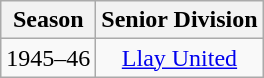<table class="wikitable" style="text-align: center">
<tr>
<th>Season</th>
<th>Senior Division</th>
</tr>
<tr>
<td>1945–46</td>
<td><a href='#'>Llay United</a></td>
</tr>
</table>
